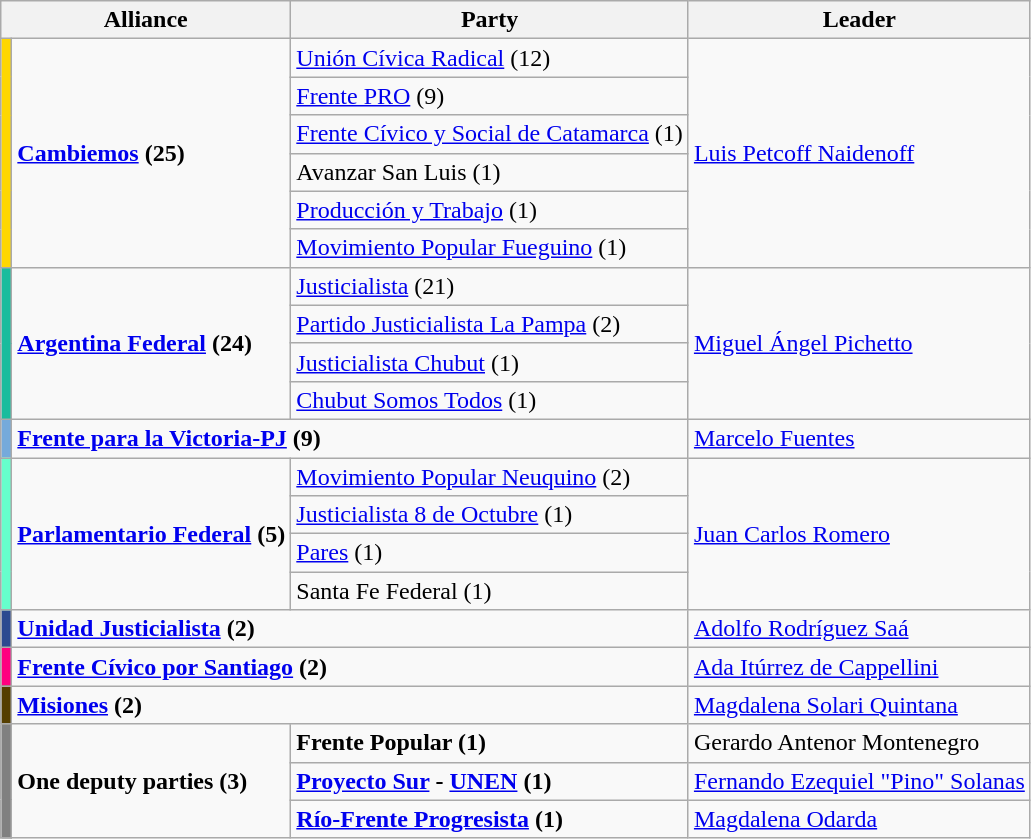<table class="wikitable">
<tr>
<th colspan=2>Alliance</th>
<th>Party</th>
<th>Leader</th>
</tr>
<tr>
<td rowspan=6 bgcolor=#FFD700></td>
<td rowspan=6><strong><a href='#'>Cambiemos</a> (25)</strong></td>
<td><a href='#'>Unión Cívica Radical</a> (12)</td>
<td rowspan=6><a href='#'>Luis Petcoff Naidenoff</a></td>
</tr>
<tr>
<td><a href='#'>Frente PRO</a> (9)</td>
</tr>
<tr>
<td><a href='#'>Frente Cívico y Social de Catamarca</a> (1)</td>
</tr>
<tr>
<td>Avanzar San Luis (1)</td>
</tr>
<tr>
<td><a href='#'>Producción y Trabajo</a> (1)</td>
</tr>
<tr>
<td><a href='#'>Movimiento Popular Fueguino</a> (1)</td>
</tr>
<tr>
<td rowspan=4 bgcolor=#19bc9d></td>
<td rowspan=4><strong><a href='#'>Argentina Federal</a> (24)</strong></td>
<td><a href='#'>Justicialista</a> (21)</td>
<td rowspan=4><a href='#'>Miguel Ángel Pichetto</a></td>
</tr>
<tr>
<td><a href='#'>Partido Justicialista La Pampa</a> (2)</td>
</tr>
<tr>
<td><a href='#'>Justicialista Chubut</a> (1)</td>
</tr>
<tr>
<td><a href='#'>Chubut Somos Todos</a> (1)</td>
</tr>
<tr>
<td bgcolor=#75AADB></td>
<td colspan=2><strong><a href='#'>Frente para la Victoria-PJ</a> (9)</strong></td>
<td><a href='#'>Marcelo Fuentes</a></td>
</tr>
<tr>
<td rowspan=4 bgcolor=#66ffcc></td>
<td rowspan=4><strong><a href='#'>Parlamentario Federal</a> (5)</strong></td>
<td><a href='#'>Movimiento Popular Neuquino</a> (2)</td>
<td rowspan=4><a href='#'>Juan Carlos Romero</a></td>
</tr>
<tr>
<td><a href='#'>Justicialista 8 de Octubre</a> (1)</td>
</tr>
<tr>
<td><a href='#'>Pares</a> (1)</td>
</tr>
<tr>
<td>Santa Fe Federal (1)</td>
</tr>
<tr>
<td bgcolor=#2C4A90></td>
<td colspan=2><strong><a href='#'>Unidad Justicialista</a> (2)</strong></td>
<td><a href='#'>Adolfo Rodríguez Saá</a></td>
</tr>
<tr>
<td bgcolor=#FF0080></td>
<td colspan=2><strong><a href='#'>Frente Cívico por Santiago</a> (2)</strong></td>
<td><a href='#'>Ada Itúrrez de Cappellini</a></td>
</tr>
<tr>
<td bgcolor=#553e00></td>
<td colspan=2><strong><a href='#'>Misiones</a> (2)</strong></td>
<td><a href='#'>Magdalena Solari Quintana</a></td>
</tr>
<tr>
<td rowspan=3 bgcolor=gray></td>
<td rowspan=3><strong>One deputy parties (3)</strong></td>
<td><strong>Frente Popular (1)</strong></td>
<td>Gerardo Antenor Montenegro</td>
</tr>
<tr>
<td><strong><a href='#'>Proyecto Sur</a> - <a href='#'>UNEN</a> (1)</strong></td>
<td><a href='#'>Fernando Ezequiel "Pino" Solanas</a></td>
</tr>
<tr>
<td><strong><a href='#'>Río-Frente Progresista</a> (1)</strong></td>
<td><a href='#'>Magdalena Odarda</a></td>
</tr>
</table>
